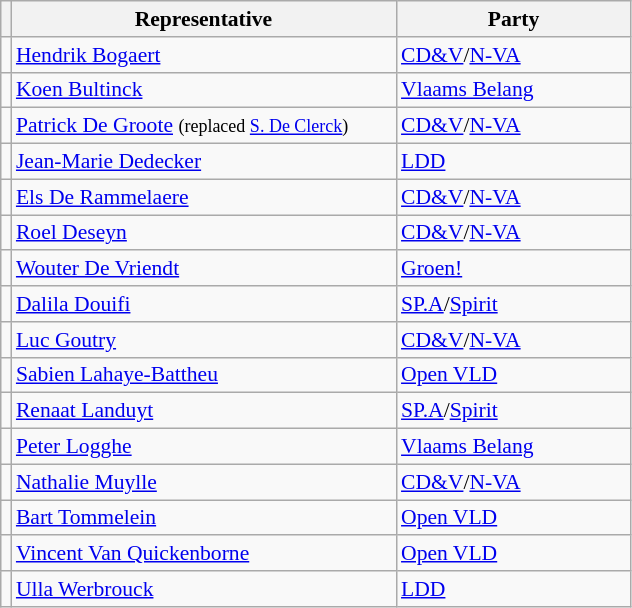<table class="sortable wikitable" style="text-align:left; font-size:90%">
<tr>
<th></th>
<th width="250">Representative</th>
<th width="150">Party</th>
</tr>
<tr>
<td></td>
<td align=left><a href='#'>Hendrik Bogaert</a></td>
<td><a href='#'>CD&V</a>/<a href='#'>N-VA</a></td>
</tr>
<tr>
<td></td>
<td align=left><a href='#'>Koen Bultinck</a></td>
<td><a href='#'>Vlaams Belang</a></td>
</tr>
<tr>
<td></td>
<td align=left><a href='#'>Patrick De Groote</a> <small>(replaced <a href='#'>S. De Clerck</a>)</small></td>
<td><a href='#'>CD&V</a>/<a href='#'>N-VA</a></td>
</tr>
<tr>
<td></td>
<td align=left><a href='#'>Jean-Marie Dedecker</a></td>
<td><a href='#'>LDD</a></td>
</tr>
<tr>
<td></td>
<td align=left><a href='#'>Els De Rammelaere</a></td>
<td><a href='#'>CD&V</a>/<a href='#'>N-VA</a></td>
</tr>
<tr>
<td></td>
<td align=left><a href='#'>Roel Deseyn</a></td>
<td><a href='#'>CD&V</a>/<a href='#'>N-VA</a></td>
</tr>
<tr>
<td></td>
<td align=left><a href='#'>Wouter De Vriendt</a></td>
<td><a href='#'>Groen!</a></td>
</tr>
<tr>
<td></td>
<td align=left><a href='#'>Dalila Douifi</a></td>
<td><a href='#'>SP.A</a>/<a href='#'>Spirit</a></td>
</tr>
<tr>
<td></td>
<td align=left><a href='#'>Luc Goutry</a></td>
<td><a href='#'>CD&V</a>/<a href='#'>N-VA</a></td>
</tr>
<tr>
<td></td>
<td align=left><a href='#'>Sabien Lahaye-Battheu</a></td>
<td><a href='#'>Open VLD</a></td>
</tr>
<tr>
<td></td>
<td align=left><a href='#'>Renaat Landuyt</a></td>
<td><a href='#'>SP.A</a>/<a href='#'>Spirit</a></td>
</tr>
<tr>
<td></td>
<td align=left><a href='#'>Peter Logghe</a></td>
<td><a href='#'>Vlaams Belang</a></td>
</tr>
<tr>
<td></td>
<td align=left><a href='#'>Nathalie Muylle</a></td>
<td><a href='#'>CD&V</a>/<a href='#'>N-VA</a></td>
</tr>
<tr>
<td></td>
<td align=left><a href='#'>Bart Tommelein</a></td>
<td><a href='#'>Open VLD</a></td>
</tr>
<tr>
<td></td>
<td align=left><a href='#'>Vincent Van Quickenborne</a></td>
<td><a href='#'>Open VLD</a></td>
</tr>
<tr>
<td></td>
<td align=left><a href='#'>Ulla Werbrouck</a></td>
<td><a href='#'>LDD</a></td>
</tr>
</table>
